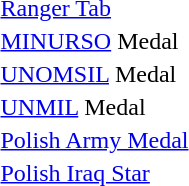<table>
<tr>
<td></td>
<td><a href='#'>Ranger Tab</a></td>
</tr>
<tr>
<td></td>
<td><a href='#'>MINURSO</a> Medal</td>
</tr>
<tr>
<td></td>
<td><a href='#'>UNOMSIL</a> Medal</td>
</tr>
<tr>
<td></td>
<td><a href='#'>UNMIL</a> Medal</td>
</tr>
<tr>
<td></td>
<td><a href='#'>Polish Army Medal</a></td>
</tr>
<tr>
<td></td>
<td><a href='#'>Polish Iraq Star</a></td>
</tr>
</table>
